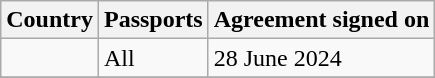<table class="wikitable">
<tr>
<th>Country</th>
<th>Passports</th>
<th>Agreement signed on</th>
</tr>
<tr>
<td></td>
<td>All</td>
<td>28 June 2024</td>
</tr>
<tr>
</tr>
</table>
